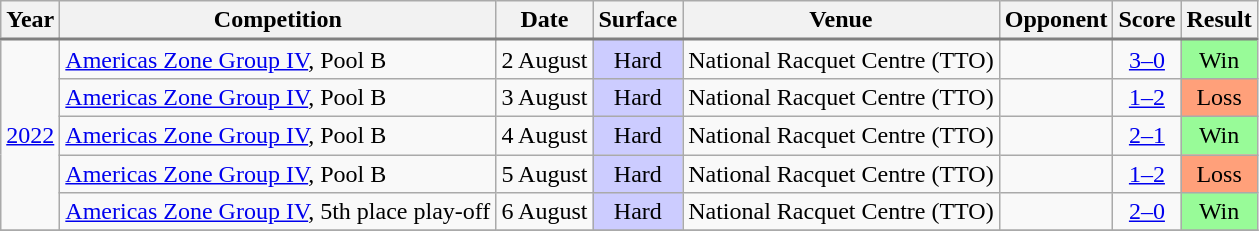<table class="wikitable sortable">
<tr>
<th scope="col">Year</th>
<th scope="col">Competition</th>
<th scope="col">Date</th>
<th scope="col">Surface</th>
<th scope="col">Venue</th>
<th scope="col">Opponent</th>
<th scope="col">Score</th>
<th scope="col">Result</th>
</tr>
<tr style="border-top:2px solid gray;">
<td align="center" rowspan="5"><a href='#'>2022</a></td>
<td><a href='#'>Americas Zone Group IV</a>, Pool B</td>
<td>2 August</td>
<td align="center" bgcolor=ccccff>Hard</td>
<td>National Racquet Centre (TTO)</td>
<td></td>
<td align="center"><a href='#'>3–0</a></td>
<td align="center" bgcolor="#98FB98">Win</td>
</tr>
<tr>
<td><a href='#'>Americas Zone Group IV</a>, Pool B</td>
<td>3 August</td>
<td align="center" bgcolor=ccccff>Hard</td>
<td>National Racquet Centre (TTO)</td>
<td></td>
<td align="center"><a href='#'>1–2</a></td>
<td align="center" bgcolor="#FFA07A">Loss</td>
</tr>
<tr>
<td><a href='#'>Americas Zone Group IV</a>, Pool B</td>
<td>4 August</td>
<td align="center" bgcolor=ccccff>Hard</td>
<td>National Racquet Centre (TTO)</td>
<td></td>
<td align="center"><a href='#'>2–1</a></td>
<td align="center" bgcolor="#98FB98">Win</td>
</tr>
<tr>
<td><a href='#'>Americas Zone Group IV</a>, Pool B</td>
<td>5 August</td>
<td align="center" bgcolor=ccccff>Hard</td>
<td>National Racquet Centre (TTO)</td>
<td></td>
<td align="center"><a href='#'>1–2</a></td>
<td align="center" bgcolor="#FFA07A">Loss</td>
</tr>
<tr>
<td><a href='#'>Americas Zone Group IV</a>, 5th place play-off</td>
<td>6 August</td>
<td align="center" bgcolor=ccccff>Hard</td>
<td>National Racquet Centre (TTO)</td>
<td></td>
<td align="center"><a href='#'>2–0</a></td>
<td align="center" bgcolor="#98FB98">Win</td>
</tr>
<tr>
</tr>
</table>
